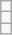<table class="wikitable">
<tr>
<td></td>
</tr>
<tr>
<td></td>
</tr>
<tr>
<td></td>
</tr>
</table>
